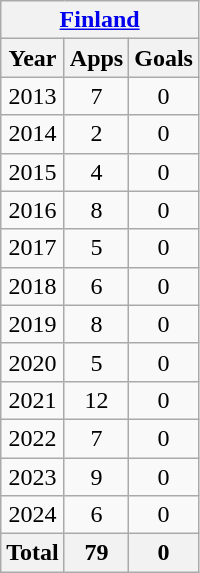<table class=wikitable style=text-align:center>
<tr>
<th colspan=4><a href='#'>Finland</a></th>
</tr>
<tr>
<th>Year</th>
<th>Apps</th>
<th>Goals</th>
</tr>
<tr>
<td>2013</td>
<td>7</td>
<td>0</td>
</tr>
<tr>
<td>2014</td>
<td>2</td>
<td>0</td>
</tr>
<tr>
<td>2015</td>
<td>4</td>
<td>0</td>
</tr>
<tr>
<td>2016</td>
<td>8</td>
<td>0</td>
</tr>
<tr>
<td>2017</td>
<td>5</td>
<td>0</td>
</tr>
<tr>
<td>2018</td>
<td>6</td>
<td>0</td>
</tr>
<tr>
<td>2019</td>
<td>8</td>
<td>0</td>
</tr>
<tr>
<td>2020</td>
<td>5</td>
<td>0</td>
</tr>
<tr>
<td>2021</td>
<td>12</td>
<td>0</td>
</tr>
<tr>
<td>2022</td>
<td>7</td>
<td>0</td>
</tr>
<tr>
<td>2023</td>
<td>9</td>
<td>0</td>
</tr>
<tr>
<td>2024</td>
<td>6</td>
<td>0</td>
</tr>
<tr>
<th colspan=1>Total</th>
<th>79</th>
<th>0</th>
</tr>
</table>
